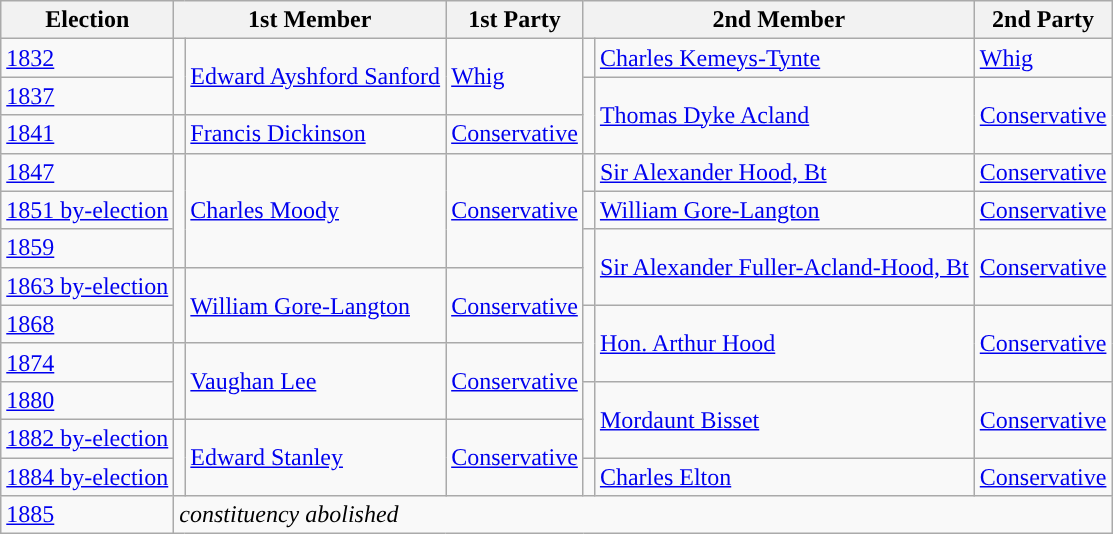<table class="wikitable">
<tr>
<th>Election</th>
<th colspan="2">1st Member</th>
<th>1st Party</th>
<th colspan="2">2nd Member</th>
<th>2nd Party</th>
</tr>
<tr>
<td><a href='#'>1832</a></td>
<td rowspan="2" style="color:inherit;background-color: "></td>
<td rowspan="2"><a href='#'>Edward Ayshford Sanford</a></td>
<td rowspan="2"><a href='#'>Whig</a></td>
<td style="color:inherit;background-color: "></td>
<td><a href='#'>Charles Kemeys-Tynte</a></td>
<td><a href='#'>Whig</a></td>
</tr>
<tr>
<td><a href='#'>1837</a></td>
<td rowspan="2" style="color:inherit;background-color: "></td>
<td rowspan="2"><a href='#'>Thomas Dyke Acland</a></td>
<td rowspan="2"><a href='#'>Conservative</a></td>
</tr>
<tr>
<td><a href='#'>1841</a></td>
<td style="color:inherit;background-color: "></td>
<td><a href='#'>Francis Dickinson</a></td>
<td><a href='#'>Conservative</a></td>
</tr>
<tr>
<td><a href='#'>1847</a></td>
<td rowspan="3" style="color:inherit;background-color: "></td>
<td rowspan="3"><a href='#'>Charles Moody</a></td>
<td rowspan="3"><a href='#'>Conservative</a></td>
<td style="color:inherit;background-color: "></td>
<td><a href='#'>Sir Alexander Hood, Bt</a></td>
<td><a href='#'>Conservative</a></td>
</tr>
<tr>
<td><a href='#'>1851 by-election</a></td>
<td style="color:inherit;background-color: "></td>
<td><a href='#'>William Gore-Langton</a></td>
<td><a href='#'>Conservative</a></td>
</tr>
<tr>
<td><a href='#'>1859</a></td>
<td rowspan="2" style="color:inherit;background-color: "></td>
<td rowspan="2"><a href='#'>Sir Alexander Fuller-Acland-Hood, Bt</a></td>
<td rowspan="2"><a href='#'>Conservative</a></td>
</tr>
<tr>
<td><a href='#'>1863 by-election</a></td>
<td rowspan="2" style="color:inherit;background-color: "></td>
<td rowspan="2"><a href='#'>William Gore-Langton</a></td>
<td rowspan="2"><a href='#'>Conservative</a></td>
</tr>
<tr>
<td><a href='#'>1868</a></td>
<td rowspan="2" style="color:inherit;background-color: "></td>
<td rowspan="2"><a href='#'>Hon. Arthur Hood</a></td>
<td rowspan="2"><a href='#'>Conservative</a></td>
</tr>
<tr>
<td><a href='#'>1874</a></td>
<td rowspan="2" style="color:inherit;background-color: "></td>
<td rowspan="2"><a href='#'>Vaughan Lee</a></td>
<td rowspan="2"><a href='#'>Conservative</a></td>
</tr>
<tr>
<td><a href='#'>1880</a></td>
<td rowspan="2" style="color:inherit;background-color: "></td>
<td rowspan="2"><a href='#'>Mordaunt Bisset</a></td>
<td rowspan="2"><a href='#'>Conservative</a></td>
</tr>
<tr>
<td><a href='#'>1882 by-election</a></td>
<td rowspan="2" style="color:inherit;background-color: "></td>
<td rowspan="2"><a href='#'>Edward Stanley</a></td>
<td rowspan="2"><a href='#'>Conservative</a></td>
</tr>
<tr>
<td><a href='#'>1884 by-election</a></td>
<td style="color:inherit;background-color: "></td>
<td><a href='#'>Charles Elton</a></td>
<td><a href='#'>Conservative</a></td>
</tr>
<tr>
<td><a href='#'>1885</a></td>
<td colspan="6"><em>constituency abolished</em></td>
</tr>
</table>
